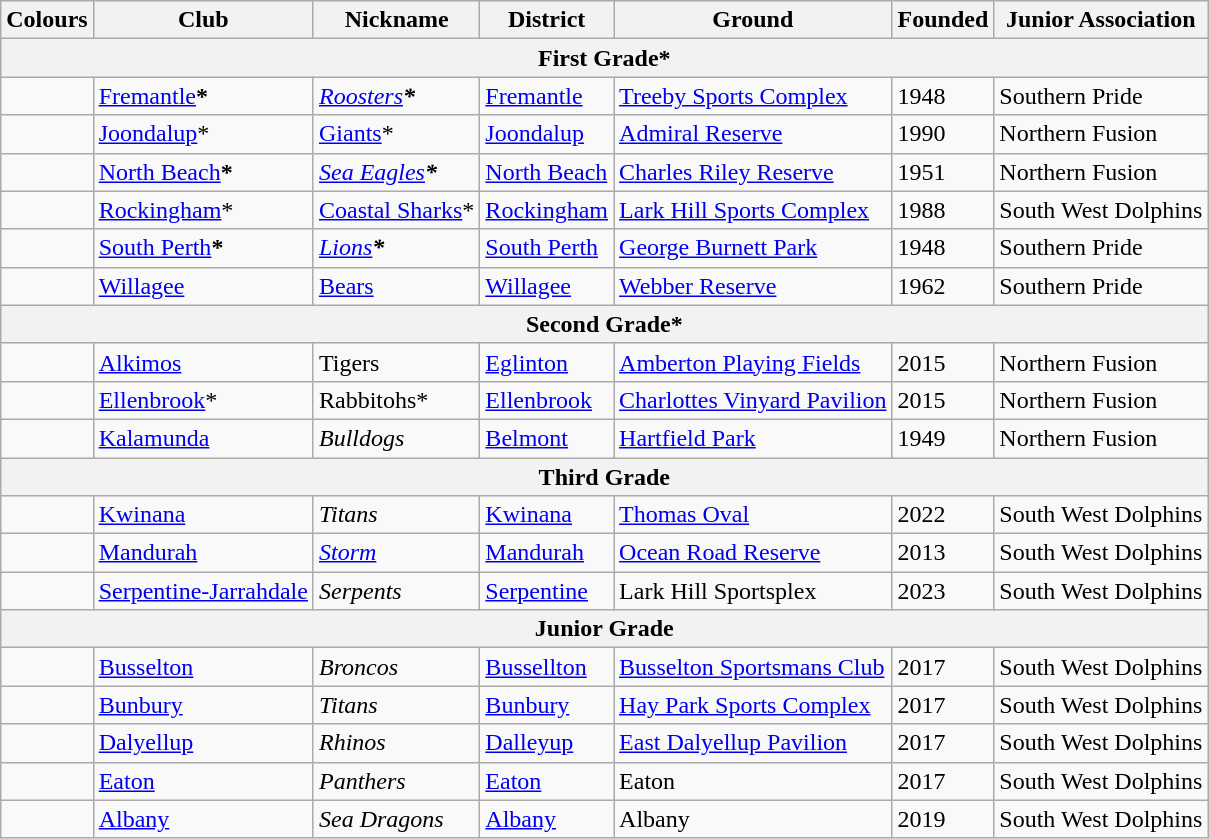<table class="wikitable">
<tr>
<th>Colours</th>
<th>Club</th>
<th>Nickname</th>
<th>District</th>
<th>Ground</th>
<th>Founded</th>
<th>Junior Association</th>
</tr>
<tr>
<th colspan="7">First Grade*</th>
</tr>
<tr>
<td></td>
<td><a href='#'>Fremantle</a><strong>*</strong></td>
<td><em><a href='#'>Roosters</a><strong>*<strong><em></td>
<td><a href='#'>Fremantle</a></td>
<td><a href='#'>Treeby Sports Complex</a></td>
<td>1948</td>
<td>Southern Pride</td>
</tr>
<tr>
<td></td>
<td><a href='#'>Joondalup</a></strong>*<strong></td>
<td></em><a href='#'>Giants</a></strong>*</em></strong></td>
<td><a href='#'>Joondalup</a></td>
<td><a href='#'>Admiral Reserve</a></td>
<td>1990</td>
<td>Northern Fusion</td>
</tr>
<tr>
<td></td>
<td><a href='#'>North Beach</a><strong>*</strong></td>
<td><em><a href='#'>Sea Eagles</a><strong>*<strong><em></td>
<td><a href='#'>North Beach</a></td>
<td><a href='#'>Charles Riley Reserve</a></td>
<td>1951</td>
<td>Northern Fusion</td>
</tr>
<tr>
<td></td>
<td><a href='#'>Rockingham</a></strong>*<strong></td>
<td></em><a href='#'>Coastal Sharks</a></strong>*</em></strong></td>
<td><a href='#'>Rockingham</a></td>
<td><a href='#'>Lark Hill Sports Complex</a></td>
<td>1988</td>
<td>South West Dolphins</td>
</tr>
<tr>
<td></td>
<td><a href='#'>South Perth</a><strong>*</strong></td>
<td><em><a href='#'>Lions</a><strong>*<strong><em></td>
<td><a href='#'>South Perth</a></td>
<td><a href='#'>George Burnett Park</a></td>
<td>1948</td>
<td>Southern Pride</td>
</tr>
<tr>
<td></td>
<td><a href='#'>Willagee</a></td>
<td><a href='#'></em>Bears<em></a></td>
<td><a href='#'>Willagee</a></td>
<td><a href='#'>Webber Reserve</a></td>
<td>1962</td>
<td>Southern Pride</td>
</tr>
<tr>
<th colspan="7">Second Grade*</th>
</tr>
<tr>
<td></td>
<td><a href='#'>Alkimos</a></td>
<td></em>Tigers<em></td>
<td><a href='#'>Eglinton</a></td>
<td><a href='#'>Amberton Playing Fields</a></td>
<td>2015</td>
<td>Northern Fusion</td>
</tr>
<tr>
<td></td>
<td><a href='#'>Ellenbrook</a></strong>*<strong></td>
<td></em>Rabbitohs</strong>*</em></strong></td>
<td><a href='#'>Ellenbrook</a></td>
<td><a href='#'>Charlottes Vinyard Pavilion</a></td>
<td>2015</td>
<td>Northern Fusion</td>
</tr>
<tr>
<td></td>
<td><a href='#'>Kalamunda</a></td>
<td><em>Bulldogs</em></td>
<td><a href='#'>Belmont</a></td>
<td><a href='#'>Hartfield Park</a></td>
<td>1949</td>
<td>Northern Fusion</td>
</tr>
<tr>
<th colspan="7">Third Grade</th>
</tr>
<tr>
<td></td>
<td><a href='#'>Kwinana</a></td>
<td><em>Titans</em></td>
<td><a href='#'>Kwinana</a></td>
<td><a href='#'>Thomas Oval</a></td>
<td>2022</td>
<td>South West Dolphins</td>
</tr>
<tr>
<td></td>
<td><a href='#'>Mandurah</a></td>
<td><a href='#'><em>Storm</em></a></td>
<td><a href='#'>Mandurah</a></td>
<td><a href='#'>Ocean Road Reserve</a></td>
<td>2013</td>
<td>South West Dolphins</td>
</tr>
<tr>
<td></td>
<td><a href='#'>Serpentine-Jarrahdale</a></td>
<td><em>Serpents</em></td>
<td><a href='#'>Serpentine</a></td>
<td>Lark Hill Sportsplex</td>
<td>2023</td>
<td>South West Dolphins</td>
</tr>
<tr>
<th colspan="7">Junior Grade</th>
</tr>
<tr>
<td></td>
<td><a href='#'>Busselton</a></td>
<td><em>Broncos</em></td>
<td><a href='#'>Bussellton</a></td>
<td><a href='#'>Busselton Sportsmans Club</a></td>
<td>2017</td>
<td>South West Dolphins</td>
</tr>
<tr>
<td></td>
<td><a href='#'>Bunbury</a></td>
<td><em>Titans</em></td>
<td><a href='#'>Bunbury</a></td>
<td><a href='#'>Hay Park Sports Complex</a></td>
<td>2017</td>
<td>South West Dolphins</td>
</tr>
<tr>
<td></td>
<td><a href='#'>Dalyellup</a></td>
<td><em>Rhinos</em></td>
<td><a href='#'>Dalleyup</a></td>
<td><a href='#'>East Dalyellup Pavilion</a></td>
<td>2017</td>
<td>South West Dolphins</td>
</tr>
<tr>
<td></td>
<td><a href='#'>Eaton</a></td>
<td><em>Panthers</em></td>
<td><a href='#'>Eaton</a></td>
<td>Eaton</td>
<td>2017</td>
<td>South West Dolphins</td>
</tr>
<tr>
<td></td>
<td><a href='#'>Albany</a></td>
<td><em>Sea Dragons</em></td>
<td><a href='#'>Albany</a></td>
<td>Albany</td>
<td>2019</td>
<td>South West Dolphins</td>
</tr>
</table>
